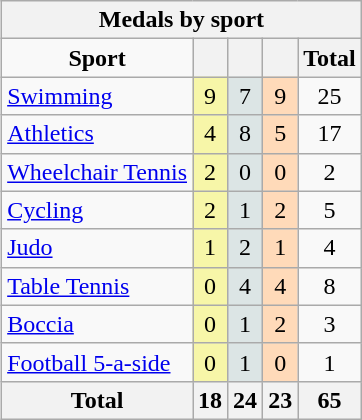<table class="wikitable" border="1"  style="float:right">
<tr>
<th colspan=5>Medals by sport</th>
</tr>
<tr align=center>
<td><strong>Sport</strong></td>
<th bgcolor=#f7f6a8></th>
<th bgcolor=#dce5e5></th>
<th bgcolor=#ffdab9></th>
<th>Total</th>
</tr>
<tr align=center>
<td align=left><a href='#'>Swimming</a></td>
<td bgcolor=#f7f6a8>9</td>
<td bgcolor=#dce5e5>7</td>
<td bgcolor=#ffdab9>9</td>
<td>25</td>
</tr>
<tr align=center>
<td align=left><a href='#'>Athletics</a></td>
<td bgcolor=#f7f6a8>4</td>
<td bgcolor=#dce5e5>8</td>
<td bgcolor=#ffdab9>5</td>
<td>17</td>
</tr>
<tr align=center>
<td align=left><a href='#'>Wheelchair Tennis</a></td>
<td bgcolor=#f7f6a8>2</td>
<td bgcolor=#dce5e5>0</td>
<td bgcolor=#ffdab9>0</td>
<td>2</td>
</tr>
<tr align=center>
<td align=left><a href='#'>Cycling</a></td>
<td bgcolor=#f7f6a8>2</td>
<td bgcolor=#dce5e5>1</td>
<td bgcolor=#ffdab9>2</td>
<td>5</td>
</tr>
<tr align=center>
<td align=left><a href='#'>Judo</a></td>
<td bgcolor=#f7f6a8>1</td>
<td bgcolor=#dce5e5>2</td>
<td bgcolor=#ffdab9>1</td>
<td>4</td>
</tr>
<tr align=center>
<td align=left><a href='#'>Table Tennis</a></td>
<td bgcolor=#f7f6a8>0</td>
<td bgcolor=#dce5e5>4</td>
<td bgcolor=#ffdab9>4</td>
<td>8</td>
</tr>
<tr align=center>
<td align=left><a href='#'>Boccia</a></td>
<td bgcolor=#f7f6a8>0</td>
<td bgcolor=#dce5e5>1</td>
<td bgcolor=#ffdab9>2</td>
<td>3</td>
</tr>
<tr align=center>
<td align=left><a href='#'>Football 5-a-side</a></td>
<td bgcolor=#f7f6a8>0</td>
<td bgcolor=#dce5e5>1</td>
<td bgcolor=#ffdab9>0</td>
<td>1</td>
</tr>
<tr align=center>
<th bgcolor=#efefef>Total</th>
<th bgcolor=#f7f6a8>18</th>
<th bgcolor=#dce5e5>24</th>
<th bgcolor=#ffdab9>23</th>
<th>65</th>
</tr>
</table>
